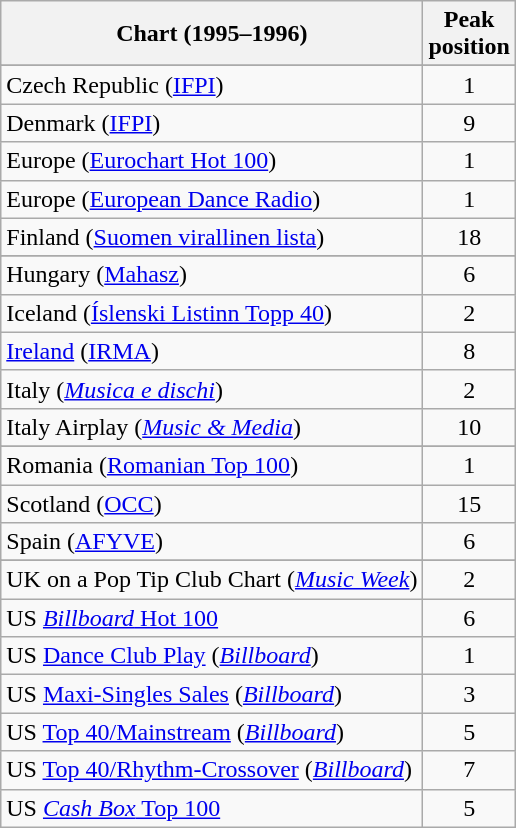<table class="wikitable sortable">
<tr>
<th>Chart (1995–1996)</th>
<th>Peak<br>position</th>
</tr>
<tr>
</tr>
<tr>
</tr>
<tr>
</tr>
<tr>
</tr>
<tr>
</tr>
<tr>
</tr>
<tr>
<td>Czech Republic (<a href='#'>IFPI</a>)</td>
<td align="center">1</td>
</tr>
<tr>
<td>Denmark (<a href='#'>IFPI</a>)</td>
<td align="center">9</td>
</tr>
<tr>
<td>Europe (<a href='#'>Eurochart Hot 100</a>)</td>
<td align="center">1</td>
</tr>
<tr>
<td>Europe (<a href='#'>European Dance Radio</a>)</td>
<td align="center">1</td>
</tr>
<tr>
<td>Finland (<a href='#'>Suomen virallinen lista</a>)</td>
<td align="center">18</td>
</tr>
<tr>
</tr>
<tr>
</tr>
<tr>
<td>Hungary (<a href='#'>Mahasz</a>)</td>
<td align="center">6</td>
</tr>
<tr>
<td>Iceland (<a href='#'>Íslenski Listinn Topp 40</a>)</td>
<td align="center">2</td>
</tr>
<tr>
<td><a href='#'>Ireland</a> (<a href='#'>IRMA</a>)</td>
<td align="center">8</td>
</tr>
<tr>
<td>Italy (<em><a href='#'>Musica e dischi</a></em>)</td>
<td align="center">2</td>
</tr>
<tr>
<td>Italy Airplay (<em><a href='#'>Music & Media</a></em>)</td>
<td align="center">10</td>
</tr>
<tr>
</tr>
<tr>
</tr>
<tr>
</tr>
<tr>
</tr>
<tr>
<td>Romania (<a href='#'>Romanian Top 100</a>)</td>
<td align="center">1</td>
</tr>
<tr>
<td>Scotland (<a href='#'>OCC</a>)</td>
<td align="center">15</td>
</tr>
<tr>
<td>Spain (<a href='#'>AFYVE</a>)</td>
<td align="center">6</td>
</tr>
<tr>
</tr>
<tr>
</tr>
<tr>
</tr>
<tr>
</tr>
<tr>
<td>UK on a Pop Tip Club Chart (<em><a href='#'>Music Week</a></em>)</td>
<td align="center">2</td>
</tr>
<tr>
<td>US <a href='#'><em>Billboard</em> Hot 100</a></td>
<td align="center">6</td>
</tr>
<tr>
<td>US <a href='#'>Dance Club Play</a> (<em><a href='#'>Billboard</a></em>)</td>
<td align="center">1</td>
</tr>
<tr>
<td>US <a href='#'>Maxi-Singles Sales</a> (<em><a href='#'>Billboard</a></em>)</td>
<td align="center">3</td>
</tr>
<tr>
<td>US <a href='#'>Top 40/Mainstream</a> (<em><a href='#'>Billboard</a></em>)</td>
<td align="center">5</td>
</tr>
<tr>
<td>US <a href='#'>Top 40/Rhythm-Crossover</a> (<em><a href='#'>Billboard</a></em>)</td>
<td align="center">7</td>
</tr>
<tr>
<td>US <a href='#'><em>Cash Box</em> Top 100</a></td>
<td align="center">5</td>
</tr>
</table>
